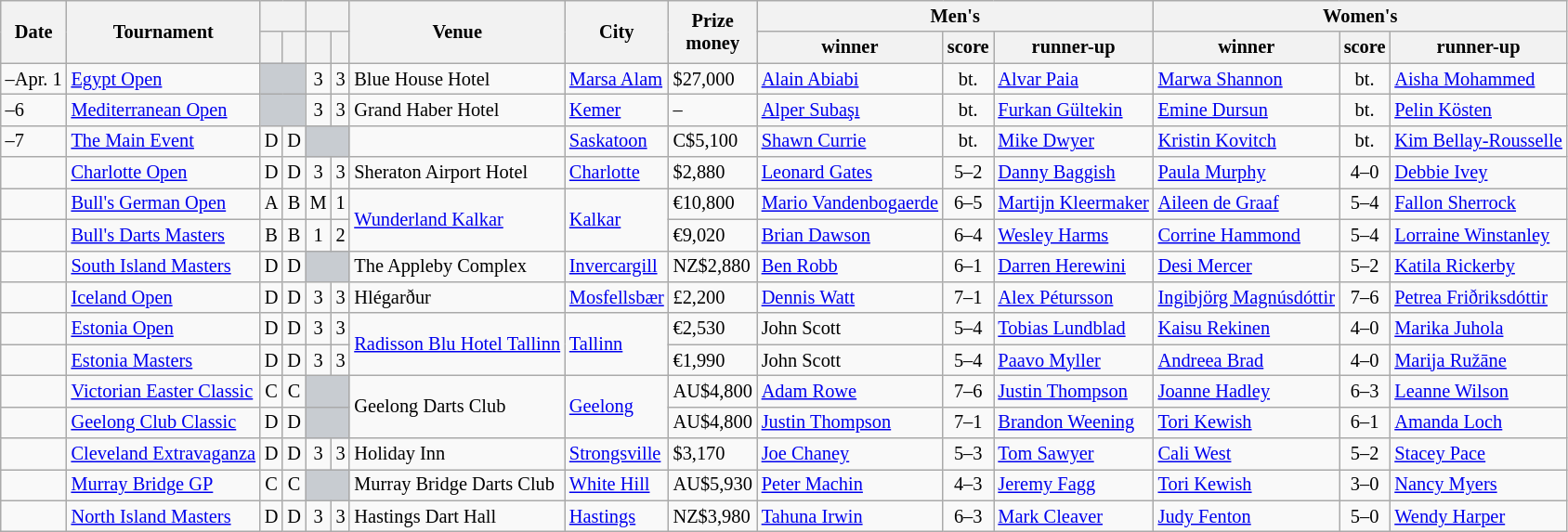<table class="wikitable sortable" style="font-size: 85%">
<tr>
<th rowspan="2">Date</th>
<th rowspan="2">Tournament</th>
<th colspan="2"></th>
<th colspan="2"></th>
<th rowspan="2">Venue</th>
<th rowspan="2">City</th>
<th rowspan="2" class=unsortable>Prize<br>money</th>
<th colspan="3">Men's</th>
<th colspan="3">Women's</th>
</tr>
<tr>
<th></th>
<th></th>
<th></th>
<th></th>
<th>winner</th>
<th class=unsortable>score</th>
<th>runner-up</th>
<th>winner</th>
<th class=unsortable>score</th>
<th>runner-up</th>
</tr>
<tr>
<td>–Apr. 1</td>
<td><a href='#'>Egypt Open</a></td>
<td colspan=2 style="background:#c8ccd1"></td>
<td align="center">3</td>
<td align="center">3</td>
<td>Blue House Hotel</td>
<td> <a href='#'>Marsa Alam</a></td>
<td>$27,000</td>
<td> <a href='#'>Alain Abiabi</a></td>
<td align="center">bt.</td>
<td> <a href='#'>Alvar Paia</a></td>
<td> <a href='#'>Marwa Shannon</a></td>
<td align="center">bt.</td>
<td> <a href='#'>Aisha Mohammed</a></td>
</tr>
<tr>
<td>–6</td>
<td><a href='#'>Mediterranean Open</a></td>
<td colspan=2 style="background:#c8ccd1"></td>
<td align="center">3</td>
<td align="center">3</td>
<td>Grand Haber Hotel</td>
<td> <a href='#'>Kemer</a></td>
<td>–</td>
<td> <a href='#'>Alper Subaşı</a></td>
<td align="center">bt.</td>
<td> <a href='#'>Furkan Gültekin</a></td>
<td> <a href='#'>Emine Dursun</a></td>
<td align="center">bt.</td>
<td> <a href='#'>Pelin Kösten</a></td>
</tr>
<tr>
<td>–7</td>
<td><a href='#'>The Main Event</a></td>
<td align="center">D</td>
<td align="center">D</td>
<td colspan=2 style="background:#c8ccd1"></td>
<td></td>
<td> <a href='#'>Saskatoon</a></td>
<td>C$5,100</td>
<td> <a href='#'>Shawn Currie</a></td>
<td align="center">bt.</td>
<td> <a href='#'>Mike Dwyer</a></td>
<td> <a href='#'>Kristin Kovitch</a></td>
<td align="center">bt.</td>
<td> <a href='#'>Kim Bellay-Rousselle</a></td>
</tr>
<tr>
<td></td>
<td><a href='#'>Charlotte Open</a></td>
<td align="center">D</td>
<td align="center">D</td>
<td align="center">3</td>
<td align="center">3</td>
<td>Sheraton Airport Hotel</td>
<td> <a href='#'>Charlotte</a></td>
<td>$2,880</td>
<td> <a href='#'>Leonard Gates</a></td>
<td align="center">5–2</td>
<td> <a href='#'>Danny Baggish</a></td>
<td> <a href='#'>Paula Murphy</a></td>
<td align="center">4–0</td>
<td> <a href='#'>Debbie Ivey</a></td>
</tr>
<tr>
<td></td>
<td><a href='#'>Bull's German Open</a></td>
<td align="center">A</td>
<td align="center">B</td>
<td align="center">M</td>
<td align="center">1</td>
<td rowspan=2><a href='#'>Wunderland Kalkar</a></td>
<td rowspan=2> <a href='#'>Kalkar</a></td>
<td>€10,800</td>
<td> <a href='#'>Mario Vandenbogaerde</a></td>
<td align="center">6–5</td>
<td> <a href='#'>Martijn Kleermaker</a></td>
<td> <a href='#'>Aileen de Graaf</a></td>
<td align="center">5–4</td>
<td> <a href='#'>Fallon Sherrock</a></td>
</tr>
<tr>
<td></td>
<td><a href='#'>Bull's Darts Masters</a></td>
<td align="center">B</td>
<td align="center">B</td>
<td align="center">1</td>
<td align="center">2</td>
<td>€9,020</td>
<td> <a href='#'>Brian Dawson</a></td>
<td align="center">6–4</td>
<td> <a href='#'>Wesley Harms</a></td>
<td> <a href='#'>Corrine Hammond</a></td>
<td align="center">5–4</td>
<td> <a href='#'>Lorraine Winstanley</a></td>
</tr>
<tr>
<td></td>
<td><a href='#'>South Island Masters</a></td>
<td align="center">D</td>
<td align="center">D</td>
<td colspan=2 style="background:#c8ccd1"></td>
<td>The Appleby Complex</td>
<td> <a href='#'>Invercargill</a></td>
<td>NZ$2,880</td>
<td> <a href='#'>Ben Robb</a></td>
<td align="center">6–1</td>
<td> <a href='#'>Darren Herewini</a></td>
<td> <a href='#'>Desi Mercer</a></td>
<td align="center">5–2</td>
<td> <a href='#'>Katila Rickerby</a></td>
</tr>
<tr>
<td></td>
<td><a href='#'>Iceland Open</a></td>
<td align="center">D</td>
<td align="center">D</td>
<td align="center">3</td>
<td align="center">3</td>
<td>Hlégarður</td>
<td> <a href='#'>Mosfellsbær</a></td>
<td>£2,200</td>
<td> <a href='#'>Dennis Watt</a></td>
<td align="center">7–1</td>
<td> <a href='#'>Alex Pétursson</a></td>
<td> <a href='#'>Ingibjörg Magnúsdóttir</a></td>
<td align="center">7–6</td>
<td> <a href='#'>Petrea Friðriksdóttir</a></td>
</tr>
<tr>
<td></td>
<td><a href='#'>Estonia Open</a></td>
<td align="center">D</td>
<td align="center">D</td>
<td align="center">3</td>
<td align="center">3</td>
<td rowspan=2><a href='#'>Radisson Blu Hotel Tallinn</a></td>
<td rowspan=2> <a href='#'>Tallinn</a></td>
<td>€2,530</td>
<td> John Scott</td>
<td align="center">5–4</td>
<td> <a href='#'>Tobias Lundblad</a></td>
<td> <a href='#'>Kaisu Rekinen</a></td>
<td align="center">4–0</td>
<td> <a href='#'>Marika Juhola</a></td>
</tr>
<tr>
<td></td>
<td><a href='#'>Estonia Masters</a></td>
<td align="center">D</td>
<td align="center">D</td>
<td align="center">3</td>
<td align="center">3</td>
<td>€1,990</td>
<td> John Scott</td>
<td align="center">5–4</td>
<td> <a href='#'>Paavo Myller</a></td>
<td> <a href='#'>Andreea Brad</a></td>
<td align="center">4–0</td>
<td> <a href='#'>Marija Ružāne</a></td>
</tr>
<tr>
<td></td>
<td><a href='#'>Victorian Easter Classic</a></td>
<td align="center">C</td>
<td align="center">C</td>
<td colspan=2 style="background:#c8ccd1"></td>
<td rowspan=2>Geelong Darts Club</td>
<td rowspan=2> <a href='#'>Geelong</a></td>
<td>AU$4,800</td>
<td> <a href='#'>Adam Rowe</a></td>
<td align="center">7–6</td>
<td> <a href='#'>Justin Thompson</a></td>
<td> <a href='#'>Joanne Hadley</a></td>
<td align="center">6–3</td>
<td> <a href='#'>Leanne Wilson</a></td>
</tr>
<tr>
<td></td>
<td><a href='#'>Geelong Club Classic</a></td>
<td align="center">D</td>
<td align="center">D</td>
<td colspan=2 style="background:#c8ccd1"></td>
<td>AU$4,800</td>
<td> <a href='#'>Justin Thompson</a></td>
<td align="center">7–1</td>
<td> <a href='#'>Brandon Weening</a></td>
<td> <a href='#'>Tori Kewish</a></td>
<td align="center">6–1</td>
<td> <a href='#'>Amanda Loch</a></td>
</tr>
<tr>
<td></td>
<td><a href='#'>Cleveland Extravaganza</a></td>
<td align="center">D</td>
<td align="center">D</td>
<td align="center">3</td>
<td align="center">3</td>
<td>Holiday Inn</td>
<td> <a href='#'>Strongsville</a></td>
<td>$3,170</td>
<td> <a href='#'>Joe Chaney</a></td>
<td align="center">5–3</td>
<td> <a href='#'>Tom Sawyer</a></td>
<td> <a href='#'>Cali West</a></td>
<td align="center">5–2</td>
<td> <a href='#'>Stacey Pace</a></td>
</tr>
<tr>
<td></td>
<td><a href='#'>Murray Bridge GP</a></td>
<td align="center">C</td>
<td align="center">C</td>
<td colspan=2 style="background:#c8ccd1"></td>
<td>Murray Bridge Darts Club</td>
<td> <a href='#'>White Hill</a></td>
<td>AU$5,930</td>
<td> <a href='#'>Peter Machin</a></td>
<td align="center">4–3</td>
<td> <a href='#'>Jeremy Fagg</a></td>
<td> <a href='#'>Tori Kewish</a></td>
<td align="center">3–0</td>
<td> <a href='#'>Nancy Myers</a></td>
</tr>
<tr>
<td></td>
<td><a href='#'>North Island Masters</a></td>
<td align="center">D</td>
<td align="center">D</td>
<td align="center">3</td>
<td align="center">3</td>
<td>Hastings Dart Hall</td>
<td> <a href='#'>Hastings</a></td>
<td>NZ$3,980</td>
<td> <a href='#'>Tahuna Irwin</a></td>
<td align="center">6–3</td>
<td> <a href='#'>Mark Cleaver</a></td>
<td> <a href='#'>Judy Fenton</a></td>
<td align="center">5–0</td>
<td> <a href='#'>Wendy Harper</a></td>
</tr>
</table>
